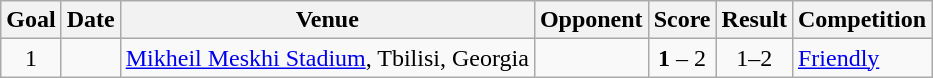<table class="wikitable" align=center style="text-align: left">
<tr>
<th>Goal</th>
<th>Date</th>
<th>Venue</th>
<th>Opponent</th>
<th>Score</th>
<th>Result</th>
<th>Competition</th>
</tr>
<tr>
<td align="center">1</td>
<td></td>
<td><a href='#'>Mikheil Meskhi Stadium</a>, Tbilisi, Georgia</td>
<td></td>
<td align="center"><strong>1</strong> – 2</td>
<td align="center">1–2</td>
<td><a href='#'>Friendly</a></td>
</tr>
</table>
